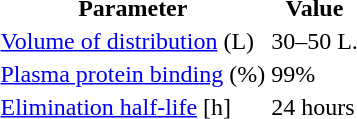<table>
<tr>
<th>Parameter</th>
<th>Value</th>
</tr>
<tr>
<td><a href='#'>Volume of distribution</a> (L)</td>
<td>30–50 L.</td>
</tr>
<tr>
<td><a href='#'>Plasma protein binding</a> (%)</td>
<td>99%</td>
</tr>
<tr>
<td><a href='#'>Elimination half-life</a> [h]</td>
<td>24 hours</td>
</tr>
</table>
